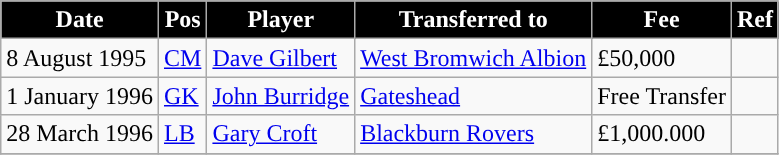<table class="wikitable plainrowheaders sortable">
<tr>
<th style="background:#000000; color:#FFFFFF; ">Date</th>
<th style="background:#000000; color:#FFFFff; ">Pos</th>
<th style="background:#000000; color:#FFFFff; ">Player</th>
<th style="background:#000000; color:#FFFFff; ">Transferred to</th>
<th style="background:#000000; color:#FFFFff; ">Fee</th>
<th style="background:#000000; color:#FFFFff; ">Ref</th>
</tr>
<tr>
<td>8 August 1995</td>
<td><a href='#'>CM</a></td>
<td> <a href='#'>Dave Gilbert</a></td>
<td> <a href='#'>West Bromwich Albion</a></td>
<td>£50,000</td>
<td></td>
</tr>
<tr>
<td>1 January 1996</td>
<td><a href='#'>GK</a></td>
<td> <a href='#'>John Burridge</a></td>
<td> <a href='#'>Gateshead</a></td>
<td>Free Transfer</td>
<td></td>
</tr>
<tr>
<td>28 March 1996</td>
<td><a href='#'>LB</a></td>
<td> <a href='#'>Gary Croft</a></td>
<td> <a href='#'>Blackburn Rovers</a></td>
<td>£1,000.000</td>
<td></td>
</tr>
<tr>
</tr>
</table>
